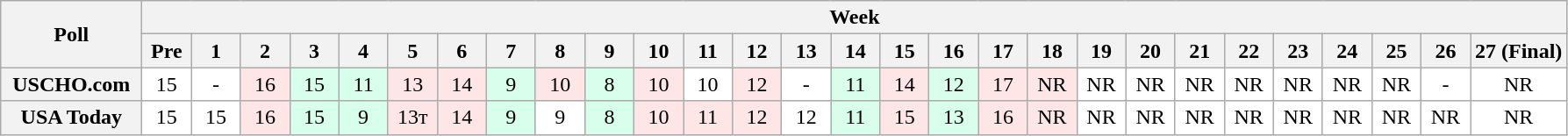<table class="wikitable" style="white-space:nowrap;">
<tr>
<th scope="col" width="100" rowspan="2">Poll</th>
<th colspan="28">Week</th>
</tr>
<tr>
<th scope="col" width="30">Pre</th>
<th scope="col" width="30">1</th>
<th scope="col" width="30">2</th>
<th scope="col" width="30">3</th>
<th scope="col" width="30">4</th>
<th scope="col" width="30">5</th>
<th scope="col" width="30">6</th>
<th scope="col" width="30">7</th>
<th scope="col" width="30">8</th>
<th scope="col" width="30">9</th>
<th scope="col" width="30">10</th>
<th scope="col" width="30">11</th>
<th scope="col" width="30">12</th>
<th scope="col" width="30">13</th>
<th scope="col" width="30">14</th>
<th scope="col" width="30">15</th>
<th scope="col" width="30">16</th>
<th scope="col" width="30">17</th>
<th scope="col" width="30">18</th>
<th scope="col" width="30">19</th>
<th scope="col" width="30">20</th>
<th scope="col" width="30">21</th>
<th scope="col" width="30">22</th>
<th scope="col" width="30">23</th>
<th scope="col" width="30">24</th>
<th scope="col" width="30">25</th>
<th scope="col" width="30">26</th>
<th scope="col" width="30">27 (Final)</th>
</tr>
<tr style="text-align:center;">
<th>USCHO.com</th>
<td bgcolor=FFFFFF>15</td>
<td bgcolor=FFFFFF>-</td>
<td bgcolor=FFE6E6>16</td>
<td bgcolor=D8FFEB>15</td>
<td bgcolor=D8FFEB>11</td>
<td bgcolor=FFE6E6>13</td>
<td bgcolor=FFE6E6>14</td>
<td bgcolor=D8FFEB>9</td>
<td bgcolor=FFE6E6>10</td>
<td bgcolor=D8FFEB>8</td>
<td bgcolor=FFE6E6>10</td>
<td bgcolor=FFFFFF>10</td>
<td bgcolor=FFE6E6>12</td>
<td bgcolor=FFFFFF>-</td>
<td bgcolor=D8FFEB>11</td>
<td bgcolor=FFE6E6>14</td>
<td bgcolor=D8FFEB>12</td>
<td bgcolor=FFE6E6>17</td>
<td bgcolor=FFE6E6>NR</td>
<td bgcolor=FFFFFF>NR</td>
<td bgcolor=FFFFFF>NR</td>
<td bgcolor=FFFFFF>NR</td>
<td bgcolor=FFFFFF>NR</td>
<td bgcolor=FFFFFF>NR</td>
<td bgcolor=FFFFFF>NR</td>
<td bgcolor=FFFFFF>NR</td>
<td bgcolor=FFFFFF>-</td>
<td bgcolor=FFFFFF>NR</td>
</tr>
<tr style="text-align:center;">
<th>USA Today</th>
<td bgcolor=FFFFFF>15</td>
<td bgcolor=FFFFFF>15</td>
<td bgcolor=FFE6E6>16</td>
<td bgcolor=D8FFEB>15</td>
<td bgcolor=D8FFEB>9</td>
<td bgcolor=FFE6E6>13т</td>
<td bgcolor=FFE6E6>14</td>
<td bgcolor=D8FFEB>9</td>
<td bgcolor=FFFFFF>9</td>
<td bgcolor=D8FFEB>8</td>
<td bgcolor=FFE6E6>10</td>
<td bgcolor=FFE6E6>11</td>
<td bgcolor=FFE6E6>12</td>
<td bgcolor=FFFFFF>12</td>
<td bgcolor=D8FFEB>11</td>
<td bgcolor=FFE6E6>15</td>
<td bgcolor=D8FFEB>13</td>
<td bgcolor=FFE6E6>16</td>
<td bgcolor=FFE6E6>NR</td>
<td bgcolor=FFFFFF>NR</td>
<td bgcolor=FFFFFF>NR</td>
<td bgcolor=FFFFFF>NR</td>
<td bgcolor=FFFFFF>NR</td>
<td bgcolor=FFFFFF>NR</td>
<td bgcolor=FFFFFF>NR</td>
<td bgcolor=FFFFFF>NR</td>
<td bgcolor=FFFFFF>NR</td>
<td bgcolor=FFFFFF>NR</td>
</tr>
</table>
